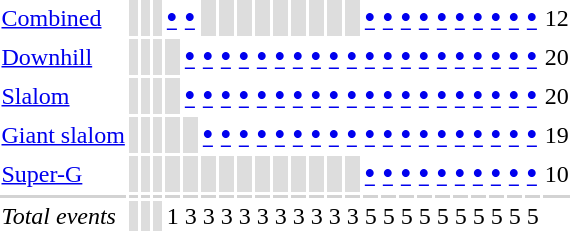<table>
<tr>
<td align=left><a href='#'>Combined</a></td>
<td style="background:#ddd"> </td>
<td style="background:#ddd"> </td>
<td style="background:#ddd"></td>
<td><big><strong><a href='#'>•</a></strong></big></td>
<td><big><strong><a href='#'>•</a></strong></big></td>
<td style="background:#ddd"></td>
<td style="background:#ddd"></td>
<td style="background:#ddd"></td>
<td style="background:#ddd"></td>
<td style="background:#ddd"></td>
<td style="background:#ddd"></td>
<td style="background:#ddd"></td>
<td style="background:#ddd"></td>
<td style="background:#ddd"></td>
<td><big><strong><a href='#'>•</a></strong></big></td>
<td><big><strong><a href='#'>•</a></strong></big></td>
<td><big><strong><a href='#'>•</a></strong></big></td>
<td><big><strong><a href='#'>•</a></strong></big></td>
<td><big><strong><a href='#'>•</a></strong></big></td>
<td><big><strong><a href='#'>•</a></strong></big></td>
<td><big><strong><a href='#'>•</a></strong></big></td>
<td><big><strong><a href='#'>•</a></strong></big></td>
<td><big><strong><a href='#'>•</a></strong></big></td>
<td><big><strong><a href='#'>•</a></strong></big></td>
<td>12</td>
</tr>
<tr>
<td align=left><a href='#'>Downhill</a></td>
<td style="background:#ddd"> </td>
<td style="background:#ddd"> </td>
<td style="background:#ddd"> </td>
<td style="background:#ddd"> </td>
<td><big><strong><a href='#'>•</a></strong></big></td>
<td><big><strong><a href='#'>•</a></strong></big></td>
<td><big><strong><a href='#'>•</a></strong></big></td>
<td><big><strong><a href='#'>•</a></strong></big></td>
<td><big><strong><a href='#'>•</a></strong></big></td>
<td><big><strong><a href='#'>•</a></strong></big></td>
<td><big><strong><a href='#'>•</a></strong></big></td>
<td><big><strong><a href='#'>•</a></strong></big></td>
<td><big><strong><a href='#'>•</a></strong></big></td>
<td><big><strong><a href='#'>•</a></strong></big></td>
<td><big><strong><a href='#'>•</a></strong></big></td>
<td><big><strong><a href='#'>•</a></strong></big></td>
<td><big><strong><a href='#'>•</a></strong></big></td>
<td><big><strong><a href='#'>•</a></strong></big></td>
<td><big><strong><a href='#'>•</a></strong></big></td>
<td><big><strong><a href='#'>•</a></strong></big></td>
<td><big><strong><a href='#'>•</a></strong></big></td>
<td><big><strong><a href='#'>•</a></strong></big></td>
<td><big><strong><a href='#'>•</a></strong></big></td>
<td><big><strong><a href='#'>•</a></strong></big></td>
<td>20</td>
</tr>
<tr>
<td align=left><a href='#'>Slalom</a></td>
<td style="background:#ddd"> </td>
<td style="background:#ddd"> </td>
<td style="background:#ddd"> </td>
<td style="background:#ddd"> </td>
<td><big><strong><a href='#'>•</a></strong></big></td>
<td><big><strong><a href='#'>•</a></strong></big></td>
<td><big><strong><a href='#'>•</a></strong></big></td>
<td><big><strong><a href='#'>•</a></strong></big></td>
<td><big><strong><a href='#'>•</a></strong></big></td>
<td><big><strong><a href='#'>•</a></strong></big></td>
<td><big><strong><a href='#'>•</a></strong></big></td>
<td><big><strong><a href='#'>•</a></strong></big></td>
<td><big><strong><a href='#'>•</a></strong></big></td>
<td><big><strong><a href='#'>•</a></strong></big></td>
<td><big><strong><a href='#'>•</a></strong></big></td>
<td><big><strong><a href='#'>•</a></strong></big></td>
<td><big><strong><a href='#'>•</a></strong></big></td>
<td><big><strong><a href='#'>•</a></strong></big></td>
<td><big><strong><a href='#'>•</a></strong></big></td>
<td><big><strong><a href='#'>•</a></strong></big></td>
<td><big><strong><a href='#'>•</a></strong></big></td>
<td><big><strong><a href='#'>•</a></strong></big></td>
<td><big><strong><a href='#'>•</a></strong></big></td>
<td><big><strong><a href='#'>•</a></strong></big></td>
<td>20</td>
</tr>
<tr>
<td align=left><a href='#'>Giant slalom</a></td>
<td style="background:#ddd"> </td>
<td style="background:#ddd"> </td>
<td style="background:#ddd"> </td>
<td style="background:#ddd"> </td>
<td style="background:#ddd"> </td>
<td><big><strong><a href='#'>•</a></strong></big></td>
<td><big><strong><a href='#'>•</a></strong></big></td>
<td><big><strong><a href='#'>•</a></strong></big></td>
<td><big><strong><a href='#'>•</a></strong></big></td>
<td><big><strong><a href='#'>•</a></strong></big></td>
<td><big><strong><a href='#'>•</a></strong></big></td>
<td><big><strong><a href='#'>•</a></strong></big></td>
<td><big><strong><a href='#'>•</a></strong></big></td>
<td><big><strong><a href='#'>•</a></strong></big></td>
<td><big><strong><a href='#'>•</a></strong></big></td>
<td><big><strong><a href='#'>•</a></strong></big></td>
<td><big><strong><a href='#'>•</a></strong></big></td>
<td><big><strong><a href='#'>•</a></strong></big></td>
<td><big><strong><a href='#'>•</a></strong></big></td>
<td><big><strong><a href='#'>•</a></strong></big></td>
<td><big><strong><a href='#'>•</a></strong></big></td>
<td><big><strong><a href='#'>•</a></strong></big></td>
<td><big><strong><a href='#'>•</a></strong></big></td>
<td><big><strong><a href='#'>•</a></strong></big></td>
<td>19</td>
</tr>
<tr>
<td align=left><a href='#'>Super-G</a></td>
<td style="background:#ddd"> </td>
<td style="background:#ddd"> </td>
<td style="background:#ddd"> </td>
<td style="background:#ddd"> </td>
<td style="background:#ddd"> </td>
<td style="background:#ddd"> </td>
<td style="background:#ddd"> </td>
<td style="background:#ddd"> </td>
<td style="background:#ddd"> </td>
<td style="background:#ddd"> </td>
<td style="background:#ddd"> </td>
<td style="background:#ddd"> </td>
<td style="background:#ddd"> </td>
<td style="background:#ddd"> </td>
<td><big><strong><a href='#'>•</a></strong></big></td>
<td><big><strong><a href='#'>•</a></strong></big></td>
<td><big><strong><a href='#'>•</a></strong></big></td>
<td><big><strong><a href='#'>•</a></strong></big></td>
<td><big><strong><a href='#'>•</a></strong></big></td>
<td><big><strong><a href='#'>•</a></strong></big></td>
<td><big><strong><a href='#'>•</a></strong></big></td>
<td><big><strong><a href='#'>•</a></strong></big></td>
<td><big><strong><a href='#'>•</a></strong></big></td>
<td><big><strong><a href='#'>•</a></strong></big></td>
<td>10</td>
</tr>
<tr bgcolor=lightgray>
<td></td>
<td></td>
<td></td>
<td></td>
<td></td>
<td></td>
<td></td>
<td></td>
<td></td>
<td></td>
<td></td>
<td></td>
<td></td>
<td></td>
<td></td>
<td></td>
<td></td>
<td></td>
<td></td>
<td></td>
<td></td>
<td></td>
<td></td>
<td></td>
<td></td>
<td></td>
</tr>
<tr>
<td><em>Total events</em></td>
<td style="background:#ddd"> </td>
<td style="background:#ddd"> </td>
<td style="background:#ddd"> </td>
<td>1</td>
<td>3</td>
<td>3</td>
<td>3</td>
<td>3</td>
<td>3</td>
<td>3</td>
<td>3</td>
<td>3</td>
<td 3>3</td>
<td>3</td>
<td>5</td>
<td>5</td>
<td>5</td>
<td>5</td>
<td>5</td>
<td>5</td>
<td>5</td>
<td>5</td>
<td>5</td>
<td>5</td>
</tr>
</table>
